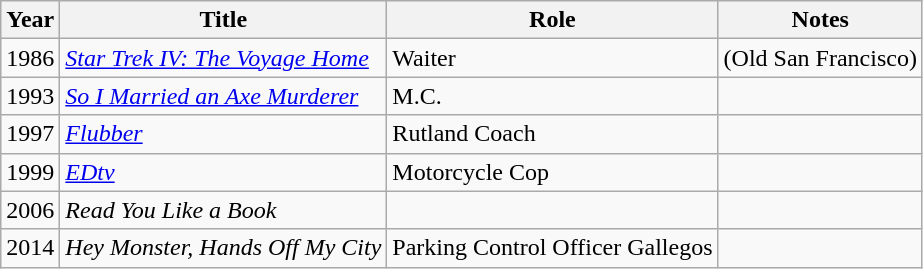<table class="wikitable">
<tr>
<th>Year</th>
<th>Title</th>
<th>Role</th>
<th>Notes</th>
</tr>
<tr>
<td>1986</td>
<td><em><a href='#'>Star Trek IV: The Voyage Home</a></em></td>
<td>Waiter</td>
<td>(Old San Francisco)</td>
</tr>
<tr>
<td>1993</td>
<td><em><a href='#'>So I Married an Axe Murderer</a></em></td>
<td>M.C.</td>
<td></td>
</tr>
<tr>
<td>1997</td>
<td><em><a href='#'>Flubber</a></em></td>
<td>Rutland Coach</td>
<td></td>
</tr>
<tr>
<td>1999</td>
<td><em><a href='#'>EDtv</a></em></td>
<td>Motorcycle Cop</td>
<td></td>
</tr>
<tr>
<td>2006</td>
<td><em>Read You Like a Book</em></td>
<td></td>
<td></td>
</tr>
<tr>
<td>2014</td>
<td><em>Hey Monster, Hands Off My City</em></td>
<td>Parking Control Officer Gallegos</td>
<td></td>
</tr>
</table>
